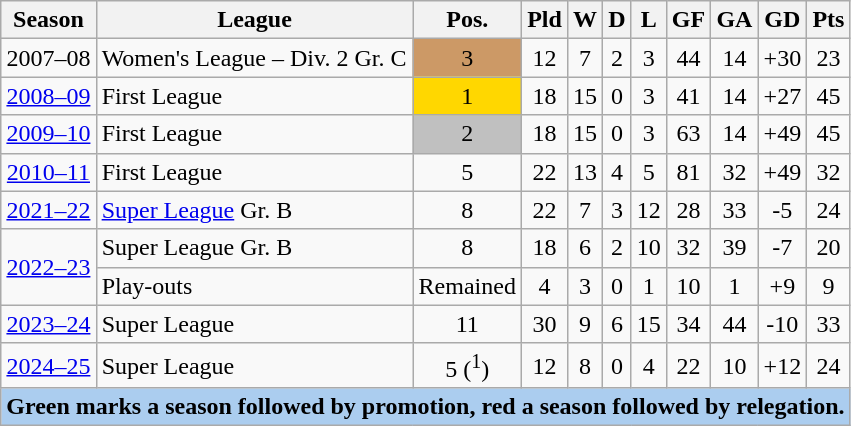<table class="wikitable">
<tr>
<th>Season</th>
<th>League</th>
<th>Pos.</th>
<th>Pld</th>
<th>W</th>
<th>D</th>
<th>L</th>
<th>GF</th>
<th>GA</th>
<th>GD</th>
<th>Pts</th>
</tr>
<tr align=center>
<td>2007–08</td>
<td align=left>Women's League – Div. 2 Gr. C</td>
<td bgcolor=cc9966>3</td>
<td>12</td>
<td>7</td>
<td>2</td>
<td>3</td>
<td>44</td>
<td>14</td>
<td>+30</td>
<td>23</td>
</tr>
<tr align=center>
<td><a href='#'>2008–09</a></td>
<td align=left>First League</td>
<td bgcolor=gold>1</td>
<td>18</td>
<td>15</td>
<td>0</td>
<td>3</td>
<td>41</td>
<td>14</td>
<td>+27</td>
<td>45</td>
</tr>
<tr align=center>
<td><a href='#'>2009–10</a></td>
<td align=left>First League</td>
<td bgcolor=silver>2</td>
<td>18</td>
<td>15</td>
<td>0</td>
<td>3</td>
<td>63</td>
<td>14</td>
<td>+49</td>
<td>45</td>
</tr>
<tr align=center>
<td><a href='#'>2010–11</a></td>
<td align=left>First League</td>
<td>5</td>
<td>22</td>
<td>13</td>
<td>4</td>
<td>5</td>
<td>81</td>
<td>32</td>
<td>+49</td>
<td>32</td>
</tr>
<tr align=center>
<td><a href='#'>2021–22</a></td>
<td align=left><a href='#'>Super League</a> Gr. B</td>
<td>8</td>
<td>22</td>
<td>7</td>
<td>3</td>
<td>12</td>
<td>28</td>
<td>33</td>
<td>-5</td>
<td>24</td>
</tr>
<tr align=center>
<td rowspan=2><a href='#'>2022–23</a></td>
<td align=left>Super League Gr. B</td>
<td>8</td>
<td>18</td>
<td>6</td>
<td>2</td>
<td>10</td>
<td>32</td>
<td>39</td>
<td>-7</td>
<td>20</td>
</tr>
<tr align=center>
<td align=left>Play-outs</td>
<td>Remained</td>
<td>4</td>
<td>3</td>
<td>0</td>
<td>1</td>
<td>10</td>
<td>1</td>
<td>+9</td>
<td>9</td>
</tr>
<tr align=center>
<td><a href='#'>2023–24</a></td>
<td align=left>Super League</td>
<td>11</td>
<td>30</td>
<td>9</td>
<td>6</td>
<td>15</td>
<td>34</td>
<td>44</td>
<td>-10</td>
<td>33</td>
</tr>
<tr align=center>
<td><a href='#'>2024–25</a></td>
<td align=left>Super League</td>
<td>5 (<sup>1</sup>)</td>
<td>12</td>
<td>8</td>
<td>0</td>
<td>4</td>
<td>22</td>
<td>10</td>
<td>+12</td>
<td>24</td>
</tr>
<tr bgcolor=#abcdef>
<td colspan=11 align=center><strong>Green marks a season followed by promotion, red a season followed by relegation.</strong></td>
</tr>
</table>
